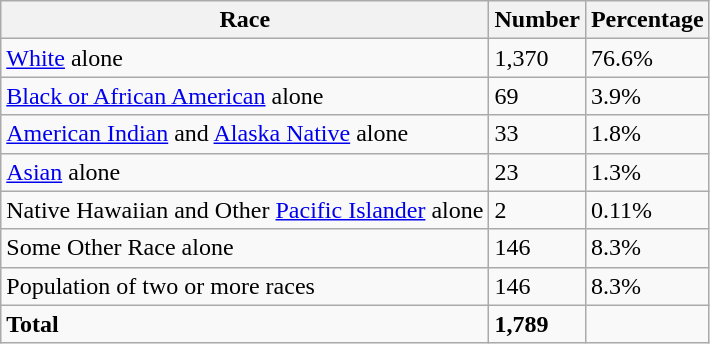<table class="wikitable">
<tr>
<th>Race</th>
<th>Number</th>
<th>Percentage</th>
</tr>
<tr>
<td><a href='#'>White</a> alone</td>
<td>1,370</td>
<td>76.6%</td>
</tr>
<tr>
<td><a href='#'>Black or African American</a> alone</td>
<td>69</td>
<td>3.9%</td>
</tr>
<tr>
<td><a href='#'>American Indian</a> and <a href='#'>Alaska Native</a> alone</td>
<td>33</td>
<td>1.8%</td>
</tr>
<tr>
<td><a href='#'>Asian</a> alone</td>
<td>23</td>
<td>1.3%</td>
</tr>
<tr>
<td>Native Hawaiian and Other <a href='#'>Pacific Islander</a> alone</td>
<td>2</td>
<td>0.11%</td>
</tr>
<tr>
<td>Some Other Race alone</td>
<td>146</td>
<td>8.3%</td>
</tr>
<tr>
<td>Population of two or more races</td>
<td>146</td>
<td>8.3%</td>
</tr>
<tr>
<td><strong>Total</strong></td>
<td><strong>1,789</strong></td>
<td></td>
</tr>
</table>
